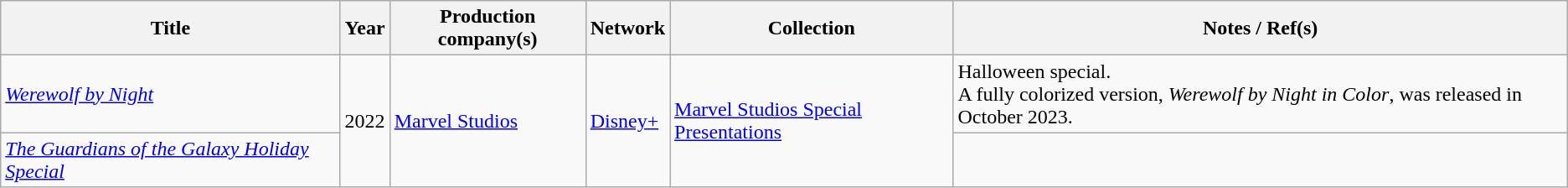<table class="wikitable plainrowheaders" style="text-align: left">
<tr>
<th>Title</th>
<th>Year</th>
<th>Production company(s)</th>
<th>Network</th>
<th>Collection</th>
<th>Notes / Ref(s)</th>
</tr>
<tr>
<td><em><a href='#'>Werewolf by Night</a></em></td>
<td rowspan="2">2022</td>
<td rowspan="2"><a href='#'>Marvel Studios</a></td>
<td rowspan="2"><a href='#'>Disney+</a></td>
<td rowspan="2"><a href='#'>Marvel Studios Special Presentations</a></td>
<td>Halloween special.<br>A fully colorized version, <em>Werewolf by Night in Color</em>, was released in October 2023.</td>
</tr>
<tr>
<td><em><a href='#'>The Guardians of the Galaxy Holiday Special</a></em></td>
<td><br></td>
</tr>
</table>
